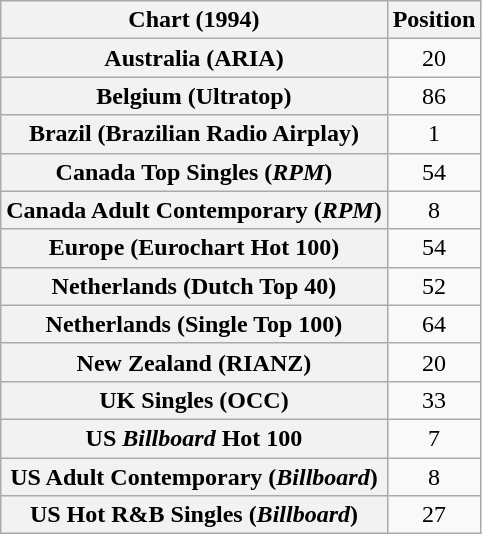<table class="wikitable sortable plainrowheaders" style="text-align:center">
<tr>
<th>Chart (1994)</th>
<th>Position</th>
</tr>
<tr>
<th scope="row">Australia (ARIA)</th>
<td>20</td>
</tr>
<tr>
<th scope="row">Belgium (Ultratop)</th>
<td>86</td>
</tr>
<tr>
<th scope="row">Brazil (Brazilian Radio Airplay)</th>
<td>1</td>
</tr>
<tr>
<th scope="row">Canada Top Singles (<em>RPM</em>)</th>
<td>54</td>
</tr>
<tr>
<th scope="row">Canada Adult Contemporary (<em>RPM</em>)</th>
<td>8</td>
</tr>
<tr>
<th scope="row">Europe (Eurochart Hot 100)</th>
<td>54</td>
</tr>
<tr>
<th scope="row">Netherlands (Dutch Top 40)</th>
<td>52</td>
</tr>
<tr>
<th scope="row">Netherlands (Single Top 100)</th>
<td>64</td>
</tr>
<tr>
<th scope="row">New Zealand (RIANZ)</th>
<td>20</td>
</tr>
<tr>
<th scope="row">UK Singles (OCC)</th>
<td>33</td>
</tr>
<tr>
<th scope="row">US <em>Billboard</em> Hot 100</th>
<td>7</td>
</tr>
<tr>
<th scope="row">US Adult Contemporary (<em>Billboard</em>)</th>
<td>8</td>
</tr>
<tr>
<th scope="row">US Hot R&B Singles (<em>Billboard</em>)</th>
<td>27</td>
</tr>
</table>
